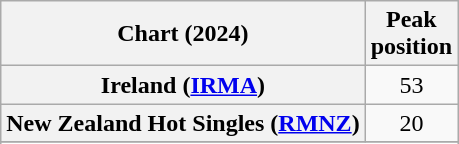<table class="wikitable sortable plainrowheaders" style="text-align:center">
<tr>
<th scope="col">Chart (2024)</th>
<th scope="col">Peak<br>position</th>
</tr>
<tr>
<th scope="row">Ireland (<a href='#'>IRMA</a>)</th>
<td>53</td>
</tr>
<tr>
<th scope="row">New Zealand Hot Singles (<a href='#'>RMNZ</a>)</th>
<td>20</td>
</tr>
<tr>
</tr>
<tr>
</tr>
<tr>
</tr>
<tr>
</tr>
<tr>
</tr>
</table>
